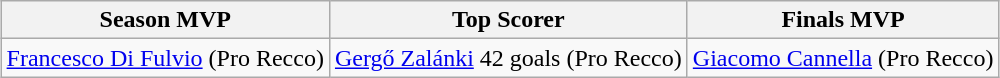<table class=wikitable style="text-align:left; margin:auto">
<tr>
<th>Season MVP</th>
<th>Top Scorer</th>
<th>Finals MVP</th>
</tr>
<tr>
<td> <a href='#'>Francesco Di Fulvio</a> (Pro Recco)</td>
<td> <a href='#'>Gergő Zalánki</a> 42 goals (Pro Recco)</td>
<td> <a href='#'>Giacomo Cannella</a> (Pro Recco)</td>
</tr>
</table>
